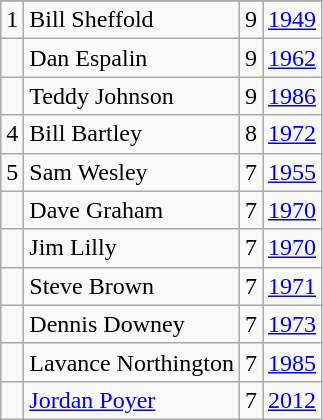<table class="wikitable">
<tr>
</tr>
<tr>
<td>1</td>
<td>Bill Sheffold</td>
<td>9</td>
<td><a href='#'>1949</a></td>
</tr>
<tr>
<td></td>
<td>Dan Espalin</td>
<td>9</td>
<td><a href='#'>1962</a></td>
</tr>
<tr>
<td></td>
<td>Teddy Johnson</td>
<td>9</td>
<td><a href='#'>1986</a></td>
</tr>
<tr>
<td>4</td>
<td>Bill Bartley</td>
<td>8</td>
<td><a href='#'>1972</a></td>
</tr>
<tr>
<td>5</td>
<td>Sam Wesley</td>
<td>7</td>
<td><a href='#'>1955</a></td>
</tr>
<tr>
<td></td>
<td>Dave Graham</td>
<td>7</td>
<td><a href='#'>1970</a></td>
</tr>
<tr>
<td></td>
<td>Jim Lilly</td>
<td>7</td>
<td><a href='#'>1970</a></td>
</tr>
<tr>
<td></td>
<td>Steve Brown</td>
<td>7</td>
<td><a href='#'>1971</a></td>
</tr>
<tr>
<td></td>
<td>Dennis Downey</td>
<td>7</td>
<td><a href='#'>1973</a></td>
</tr>
<tr>
<td></td>
<td>Lavance Northington</td>
<td>7</td>
<td><a href='#'>1985</a></td>
</tr>
<tr>
<td></td>
<td><a href='#'>Jordan Poyer</a></td>
<td>7</td>
<td><a href='#'>2012</a></td>
</tr>
</table>
